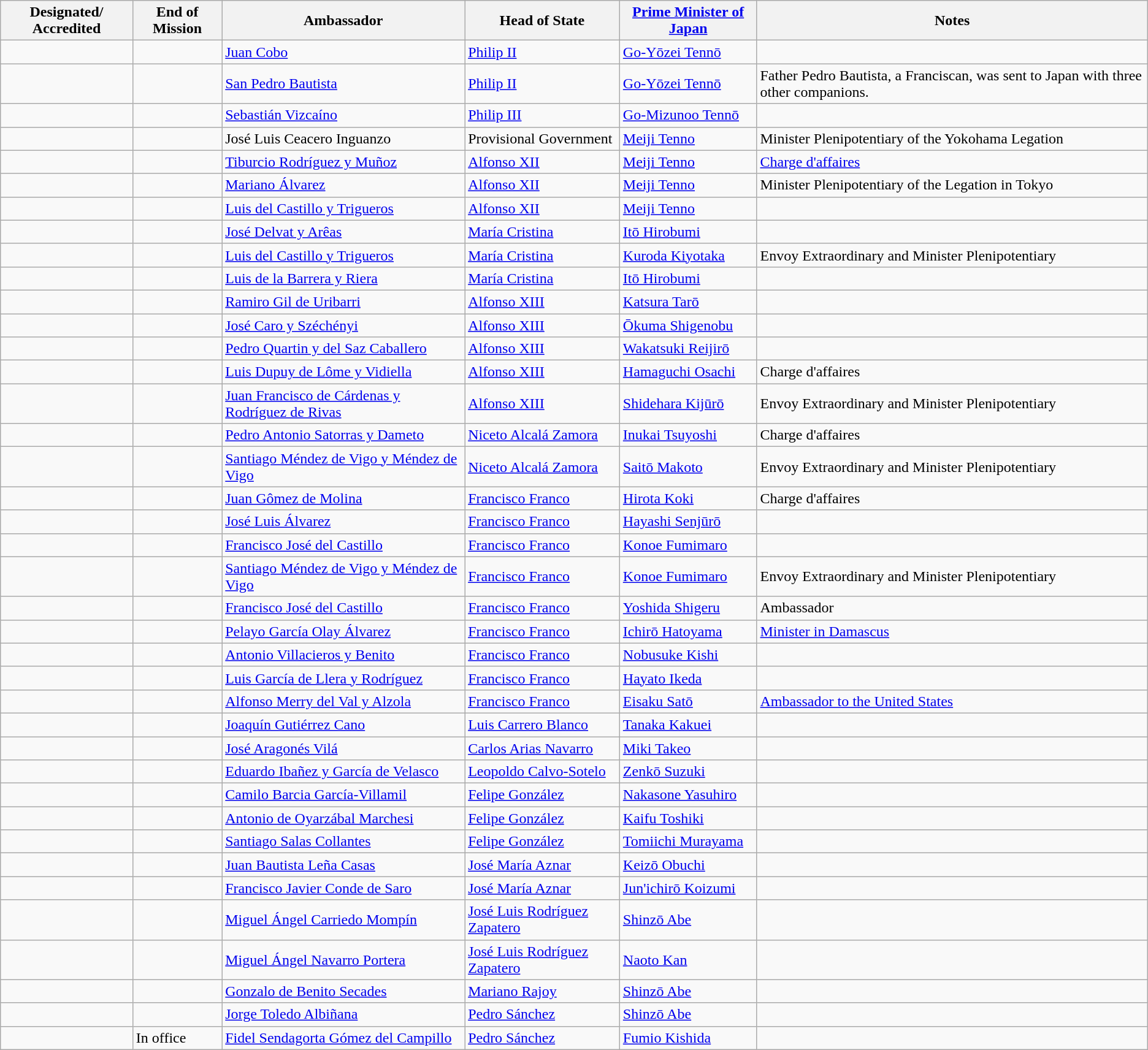<table class="wikitable sortable">
<tr>
<th>Designated/ Accredited</th>
<th>End of Mission</th>
<th>Ambassador</th>
<th>Head of State</th>
<th><a href='#'>Prime Minister of Japan</a></th>
<th>Notes</th>
</tr>
<tr>
<td></td>
<td></td>
<td><a href='#'>Juan Cobo</a></td>
<td><a href='#'>Philip II</a></td>
<td><a href='#'>Go-Yōzei Tennō</a></td>
<td></td>
</tr>
<tr>
<td></td>
<td></td>
<td><a href='#'>San Pedro Bautista</a></td>
<td><a href='#'>Philip II</a></td>
<td><a href='#'>Go-Yōzei Tennō</a></td>
<td>Father Pedro Bautista, a Franciscan, was sent to Japan with three other companions.</td>
</tr>
<tr>
<td></td>
<td></td>
<td><a href='#'>Sebastián Vizcaíno</a></td>
<td><a href='#'>Philip III</a></td>
<td><a href='#'>Go-Mizunoo Tennō</a></td>
<td></td>
</tr>
<tr>
<td></td>
<td></td>
<td>José Luis Ceacero Inguanzo</td>
<td>Provisional Government</td>
<td><a href='#'>Meiji Tenno</a></td>
<td>Minister Plenipotentiary of the Yokohama Legation</td>
</tr>
<tr>
<td></td>
<td></td>
<td><a href='#'>Tiburcio Rodríguez y Muñoz</a></td>
<td><a href='#'>Alfonso XII</a></td>
<td><a href='#'>Meiji Tenno</a></td>
<td><a href='#'>Charge d'affaires</a></td>
</tr>
<tr>
<td></td>
<td></td>
<td><a href='#'>Mariano Álvarez</a></td>
<td><a href='#'>Alfonso XII</a></td>
<td><a href='#'>Meiji Tenno</a></td>
<td>Minister Plenipotentiary of the Legation in Tokyo</td>
</tr>
<tr>
<td></td>
<td></td>
<td><a href='#'>Luis del Castillo y Trigueros</a></td>
<td><a href='#'>Alfonso XII</a></td>
<td><a href='#'>Meiji Tenno</a></td>
<td></td>
</tr>
<tr>
<td></td>
<td></td>
<td><a href='#'>José Delvat y Arêas</a></td>
<td><a href='#'>María Cristina</a></td>
<td><a href='#'>Itō Hirobumi</a></td>
<td></td>
</tr>
<tr>
<td></td>
<td></td>
<td><a href='#'>Luis del Castillo y Trigueros</a></td>
<td><a href='#'>María Cristina</a></td>
<td><a href='#'>Kuroda Kiyotaka</a></td>
<td>Envoy Extraordinary and Minister Plenipotentiary</td>
</tr>
<tr>
<td></td>
<td></td>
<td><a href='#'>Luis de la Barrera y Riera</a></td>
<td><a href='#'>María Cristina</a></td>
<td><a href='#'>Itō Hirobumi</a></td>
<td></td>
</tr>
<tr>
<td></td>
<td></td>
<td><a href='#'>Ramiro Gil de Uribarri</a></td>
<td><a href='#'>Alfonso XIII</a></td>
<td><a href='#'>Katsura Tarō</a></td>
<td></td>
</tr>
<tr>
<td></td>
<td></td>
<td><a href='#'>José Caro y Széchényi</a></td>
<td><a href='#'>Alfonso XIII</a></td>
<td><a href='#'>Ōkuma Shigenobu</a></td>
<td></td>
</tr>
<tr>
<td></td>
<td></td>
<td><a href='#'>Pedro Quartin y del Saz Caballero</a></td>
<td><a href='#'>Alfonso XIII</a></td>
<td><a href='#'>Wakatsuki Reijirō</a></td>
<td></td>
</tr>
<tr>
<td></td>
<td></td>
<td><a href='#'>Luis Dupuy de Lôme y Vidiella</a></td>
<td><a href='#'>Alfonso XIII</a></td>
<td><a href='#'>Hamaguchi Osachi</a></td>
<td>Charge d'affaires</td>
</tr>
<tr>
<td></td>
<td></td>
<td><a href='#'>Juan Francisco de Cárdenas y Rodríguez de Rivas</a></td>
<td><a href='#'>Alfonso XIII</a></td>
<td><a href='#'>Shidehara Kijūrō</a></td>
<td>Envoy Extraordinary and Minister Plenipotentiary</td>
</tr>
<tr>
<td></td>
<td></td>
<td><a href='#'>Pedro Antonio Satorras y Dameto</a></td>
<td><a href='#'>Niceto Alcalá Zamora</a></td>
<td><a href='#'>Inukai Tsuyoshi</a></td>
<td>Charge d'affaires</td>
</tr>
<tr>
<td></td>
<td></td>
<td><a href='#'>Santiago Méndez de Vigo y Méndez de Vigo</a></td>
<td><a href='#'>Niceto Alcalá Zamora</a></td>
<td><a href='#'>Saitō Makoto</a></td>
<td>Envoy Extraordinary and Minister Plenipotentiary</td>
</tr>
<tr>
<td></td>
<td></td>
<td><a href='#'>Juan Gômez de Molina</a></td>
<td><a href='#'>Francisco Franco</a></td>
<td><a href='#'>Hirota Koki</a></td>
<td>Charge d'affaires</td>
</tr>
<tr>
<td></td>
<td></td>
<td><a href='#'>José Luis Álvarez</a></td>
<td><a href='#'>Francisco Franco</a></td>
<td><a href='#'>Hayashi Senjūrō</a></td>
<td></td>
</tr>
<tr>
<td></td>
<td></td>
<td><a href='#'>Francisco José del Castillo</a></td>
<td><a href='#'>Francisco Franco</a></td>
<td><a href='#'>Konoe Fumimaro</a></td>
<td></td>
</tr>
<tr>
<td></td>
<td></td>
<td><a href='#'>Santiago Méndez de Vigo y Méndez de Vigo</a></td>
<td><a href='#'>Francisco Franco</a></td>
<td><a href='#'>Konoe Fumimaro</a></td>
<td>Envoy Extraordinary and Minister Plenipotentiary</td>
</tr>
<tr>
<td></td>
<td></td>
<td><a href='#'>Francisco José del Castillo</a></td>
<td><a href='#'>Francisco Franco</a></td>
<td><a href='#'>Yoshida Shigeru</a></td>
<td>Ambassador</td>
</tr>
<tr>
<td></td>
<td></td>
<td><a href='#'>Pelayo García Olay Álvarez</a></td>
<td><a href='#'>Francisco Franco</a></td>
<td><a href='#'>Ichirō Hatoyama</a></td>
<td><a href='#'>Minister in Damascus</a></td>
</tr>
<tr>
<td></td>
<td></td>
<td><a href='#'>Antonio Villacieros y Benito</a></td>
<td><a href='#'>Francisco Franco</a></td>
<td><a href='#'>Nobusuke Kishi</a></td>
<td></td>
</tr>
<tr>
<td></td>
<td></td>
<td><a href='#'>Luis García de Llera y Rodríguez</a></td>
<td><a href='#'>Francisco Franco</a></td>
<td><a href='#'>Hayato Ikeda</a></td>
<td></td>
</tr>
<tr>
<td></td>
<td></td>
<td><a href='#'>Alfonso Merry del Val y Alzola</a></td>
<td><a href='#'>Francisco Franco</a></td>
<td><a href='#'>Eisaku Satō</a></td>
<td><a href='#'>Ambassador to the United States</a></td>
</tr>
<tr>
<td></td>
<td></td>
<td><a href='#'>Joaquín Gutiérrez Cano</a></td>
<td><a href='#'>Luis Carrero Blanco</a></td>
<td><a href='#'>Tanaka Kakuei</a></td>
<td></td>
</tr>
<tr>
<td></td>
<td></td>
<td><a href='#'>José Aragonés Vilá</a></td>
<td><a href='#'>Carlos Arias Navarro</a></td>
<td><a href='#'>Miki Takeo</a></td>
<td></td>
</tr>
<tr>
<td></td>
<td></td>
<td><a href='#'>Eduardo Ibañez y García de Velasco</a></td>
<td><a href='#'>Leopoldo Calvo-Sotelo</a></td>
<td><a href='#'>Zenkō Suzuki</a></td>
<td></td>
</tr>
<tr>
<td></td>
<td></td>
<td><a href='#'>Camilo Barcia García-Villamil</a></td>
<td><a href='#'>Felipe González</a></td>
<td><a href='#'>Nakasone Yasuhiro</a></td>
<td></td>
</tr>
<tr>
<td></td>
<td></td>
<td><a href='#'>Antonio de Oyarzábal Marchesi</a></td>
<td><a href='#'>Felipe González</a></td>
<td><a href='#'>Kaifu Toshiki</a></td>
<td></td>
</tr>
<tr>
<td></td>
<td></td>
<td><a href='#'>Santiago Salas Collantes</a></td>
<td><a href='#'>Felipe González</a></td>
<td><a href='#'>Tomiichi Murayama</a></td>
<td></td>
</tr>
<tr>
<td></td>
<td></td>
<td><a href='#'>Juan Bautista Leña Casas</a></td>
<td><a href='#'>José María Aznar</a></td>
<td><a href='#'>Keizō Obuchi</a></td>
<td></td>
</tr>
<tr>
<td></td>
<td></td>
<td><a href='#'>Francisco Javier Conde de Saro</a></td>
<td><a href='#'>José María Aznar</a></td>
<td><a href='#'>Jun'ichirō Koizumi</a></td>
<td></td>
</tr>
<tr>
<td></td>
<td></td>
<td><a href='#'>Miguel Ángel Carriedo Mompín</a></td>
<td><a href='#'>José Luis Rodríguez Zapatero</a></td>
<td><a href='#'>Shinzō Abe</a></td>
<td></td>
</tr>
<tr>
<td></td>
<td></td>
<td><a href='#'>Miguel Ángel Navarro Portera</a></td>
<td><a href='#'>José Luis Rodríguez Zapatero</a></td>
<td><a href='#'>Naoto Kan</a></td>
<td></td>
</tr>
<tr>
<td></td>
<td></td>
<td><a href='#'>Gonzalo de Benito Secades</a></td>
<td><a href='#'>Mariano Rajoy</a></td>
<td><a href='#'>Shinzō Abe</a></td>
<td></td>
</tr>
<tr>
<td></td>
<td></td>
<td><a href='#'>Jorge Toledo Albiñana</a></td>
<td><a href='#'>Pedro Sánchez</a></td>
<td><a href='#'>Shinzō Abe</a></td>
<td></td>
</tr>
<tr>
<td></td>
<td>In office</td>
<td><a href='#'>Fidel Sendagorta Gómez del Campillo</a></td>
<td><a href='#'>Pedro Sánchez</a></td>
<td><a href='#'>Fumio Kishida</a></td>
<td></td>
</tr>
</table>
